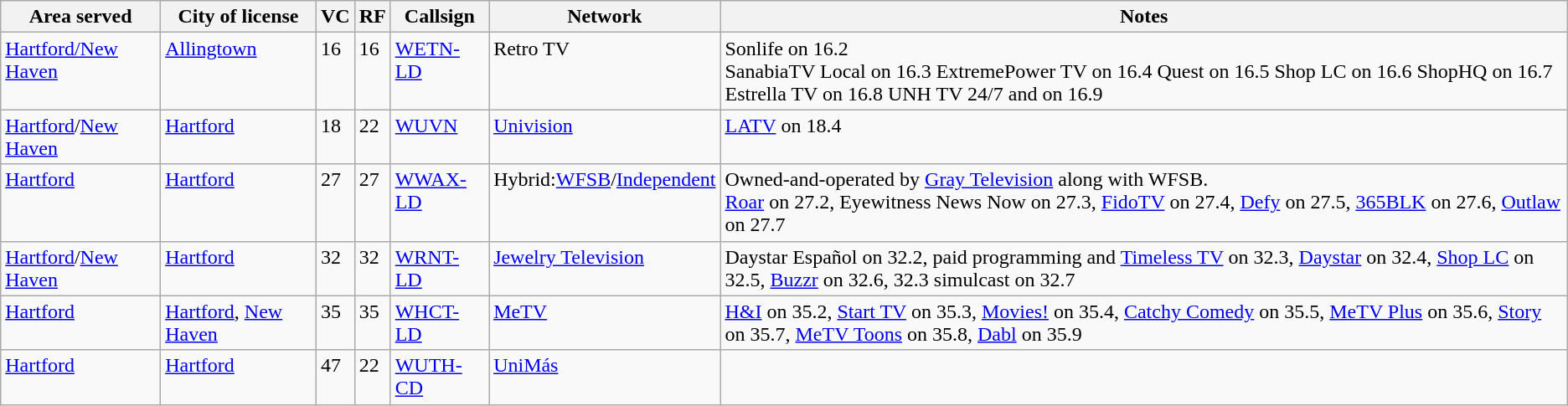<table class="sortable wikitable" style="margin: 1em 1em 1em 0; background: #f9f9f9;">
<tr>
<th>Area served</th>
<th>City of license</th>
<th>VC</th>
<th>RF</th>
<th>Callsign</th>
<th>Network</th>
<th class="unsortable">Notes</th>
</tr>
<tr style="vertical-align: top; text-align: left;">
<td><a href='#'>Hartford/New Haven</a></td>
<td><a href='#'>Allingtown</a></td>
<td>16</td>
<td>16</td>
<td><a href='#'>WETN-LD</a></td>
<td>Retro TV</td>
<td>Sonlife on 16.2<br>SanabiaTV Local on 16.3
ExtremePower TV on 16.4
Quest on 16.5
Shop LC on 16.6 
ShopHQ on 16.7
Estrella TV on 16.8 
UNH TV 24/7 and on 16.9</td>
</tr>
<tr style="vertical-align: top; text-align: left;">
<td><a href='#'>Hartford</a>/<a href='#'>New Haven</a></td>
<td><a href='#'>Hartford</a></td>
<td>18</td>
<td>22</td>
<td><a href='#'>WUVN</a></td>
<td><a href='#'>Univision</a></td>
<td><a href='#'>LATV</a> on 18.4</td>
</tr>
<tr style="vertical-align: top; text-align: left;">
<td><a href='#'>Hartford</a></td>
<td><a href='#'>Hartford</a></td>
<td>27</td>
<td>27</td>
<td><a href='#'>WWAX-LD</a></td>
<td>Hybrid:<a href='#'>WFSB</a>/<a href='#'>Independent</a></td>
<td>Owned-and-operated by <a href='#'>Gray Television</a> along with WFSB.<br><a href='#'>Roar</a> on 27.2, Eyewitness News Now on 27.3, <a href='#'>FidoTV</a> on 27.4, <a href='#'>Defy</a> on 27.5, <a href='#'>365BLK</a> on 27.6, <a href='#'>Outlaw</a> on 27.7</td>
</tr>
<tr style="vertical-align: top; text-align: left;">
<td><a href='#'>Hartford</a>/<a href='#'>New Haven</a></td>
<td><a href='#'>Hartford</a></td>
<td>32</td>
<td>32</td>
<td><a href='#'>WRNT-LD</a></td>
<td><a href='#'>Jewelry Television</a></td>
<td>Daystar Español on 32.2, paid programming and <a href='#'>Timeless TV</a> on 32.3, <a href='#'>Daystar</a> on 32.4, <a href='#'>Shop LC</a> on 32.5, <a href='#'>Buzzr</a> on 32.6, 32.3 simulcast on 32.7</td>
</tr>
<tr style="vertical-align: top; text-align: left;">
<td><a href='#'>Hartford</a></td>
<td><a href='#'>Hartford</a>, <a href='#'>New Haven</a></td>
<td>35</td>
<td>35</td>
<td><a href='#'>WHCT-LD</a></td>
<td><a href='#'>MeTV</a></td>
<td><a href='#'>H&I</a> on 35.2, <a href='#'>Start TV</a> on 35.3, <a href='#'>Movies!</a> on 35.4, <a href='#'>Catchy Comedy</a> on 35.5, <a href='#'>MeTV Plus</a> on 35.6, <a href='#'>Story</a> on 35.7, <a href='#'>MeTV Toons</a> on 35.8, <a href='#'>Dabl</a> on 35.9</td>
</tr>
<tr style="vertical-align: top; text-align: left;">
<td><a href='#'>Hartford</a></td>
<td><a href='#'>Hartford</a></td>
<td>47</td>
<td>22</td>
<td><a href='#'>WUTH-CD</a></td>
<td><a href='#'>UniMás</a></td>
<td></td>
</tr>
</table>
